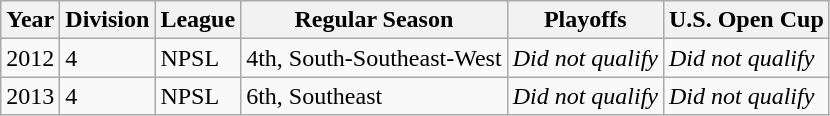<table class="wikitable">
<tr>
<th>Year</th>
<th>Division</th>
<th>League</th>
<th>Regular Season</th>
<th>Playoffs</th>
<th>U.S. Open Cup</th>
</tr>
<tr>
<td>2012</td>
<td>4</td>
<td>NPSL</td>
<td>4th, South-Southeast-West</td>
<td><em>Did not qualify</em></td>
<td><em>Did not qualify</em></td>
</tr>
<tr>
<td>2013</td>
<td>4</td>
<td>NPSL</td>
<td>6th, Southeast</td>
<td><em>Did not qualify</em></td>
<td><em>Did not qualify</em></td>
</tr>
</table>
